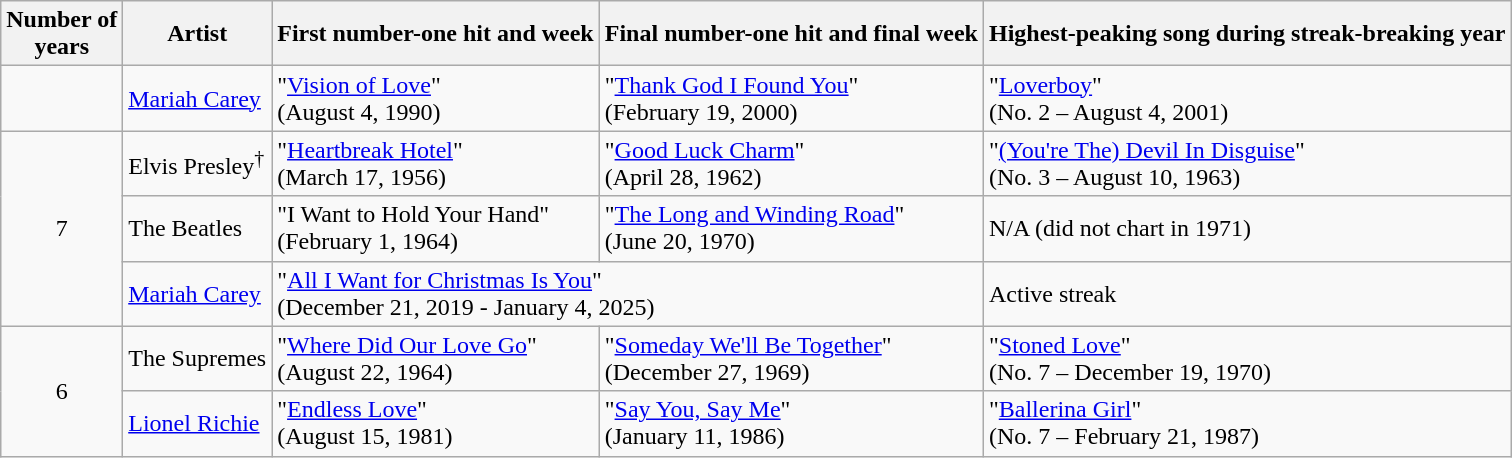<table class="wikitable">
<tr>
<th>Number of <br>years</th>
<th>Artist</th>
<th>First number-one hit and week</th>
<th>Final number-one hit and final week</th>
<th>Highest-peaking song during streak-breaking year</th>
</tr>
<tr>
<td></td>
<td><a href='#'>Mariah Carey</a></td>
<td>"<a href='#'>Vision of Love</a>" <br>(August 4, 1990)</td>
<td>"<a href='#'>Thank God I Found You</a>"  <br>(February 19, 2000)</td>
<td>"<a href='#'>Loverboy</a>" <br>(No. 2 – August 4, 2001)</td>
</tr>
<tr>
<td rowspan=3 style="text-align:center;">7</td>
<td>Elvis Presley<sup>†</sup></td>
<td>"<a href='#'>Heartbreak Hotel</a>" <br>(March 17, 1956)</td>
<td>"<a href='#'>Good Luck Charm</a>"  <br>(April 28, 1962)</td>
<td>"<a href='#'>(You're The) Devil In Disguise</a>" <br>(No. 3 – August 10, 1963)</td>
</tr>
<tr>
<td>The Beatles</td>
<td>"I Want to Hold Your Hand" <br>(February 1, 1964)</td>
<td>"<a href='#'>The Long and Winding Road</a>"  <br>(June 20, 1970)</td>
<td>N/A (did not chart in 1971)</td>
</tr>
<tr>
<td><a href='#'>Mariah Carey</a></td>
<td colspan=2>"<a href='#'>All I Want for Christmas Is You</a>" <br>(December 21, 2019 - January 4, 2025)</td>
<td>Active streak</td>
</tr>
<tr>
<td rowspan=2 style="text-align:center;">6</td>
<td>The Supremes</td>
<td>"<a href='#'>Where Did Our Love Go</a>" <br>(August 22, 1964)</td>
<td>"<a href='#'>Someday We'll Be Together</a>"  <br>(December 27, 1969)</td>
<td>"<a href='#'>Stoned Love</a>" <br>(No. 7 – December 19, 1970)</td>
</tr>
<tr>
<td><a href='#'>Lionel Richie</a></td>
<td>"<a href='#'>Endless Love</a>" <br>(August 15, 1981)</td>
<td>"<a href='#'>Say You, Say Me</a>"  <br>(January 11, 1986)</td>
<td>"<a href='#'>Ballerina Girl</a>" <br>(No. 7 – February 21, 1987)</td>
</tr>
</table>
